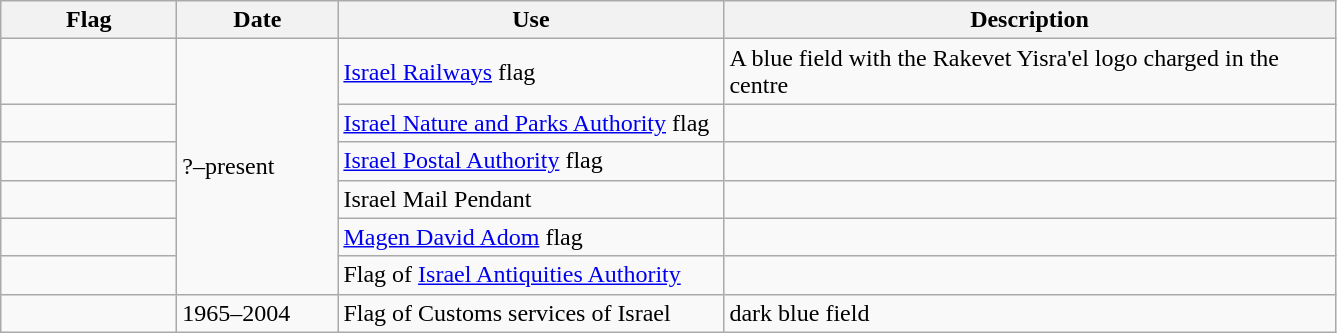<table class="wikitable" style="background:#f9f9f9">
<tr>
<th width="110">Flag</th>
<th width="100">Date</th>
<th width="250">Use</th>
<th width="400">Description</th>
</tr>
<tr>
<td></td>
<td rowspan="6">?–present</td>
<td><a href='#'>Israel Railways</a> flag</td>
<td>A blue field with the Rakevet Yisra'el logo charged in the centre</td>
</tr>
<tr>
<td></td>
<td><a href='#'>Israel Nature and Parks Authority</a> flag</td>
<td></td>
</tr>
<tr>
<td></td>
<td><a href='#'>Israel Postal Authority</a> flag</td>
<td></td>
</tr>
<tr>
<td></td>
<td>Israel Mail Pendant</td>
<td></td>
</tr>
<tr>
<td></td>
<td><a href='#'>Magen David Adom</a> flag</td>
<td></td>
</tr>
<tr>
<td></td>
<td>Flag of <a href='#'>Israel Antiquities Authority</a></td>
<td></td>
</tr>
<tr>
<td></td>
<td>1965–2004</td>
<td>Flag of Customs services of Israel</td>
<td>dark blue field</td>
</tr>
</table>
